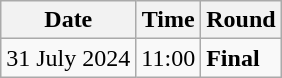<table class="wikitable">
<tr>
<th>Date</th>
<th>Time</th>
<th>Round</th>
</tr>
<tr>
<td>31 July 2024</td>
<td>11:00</td>
<td><strong>Final</strong></td>
</tr>
</table>
